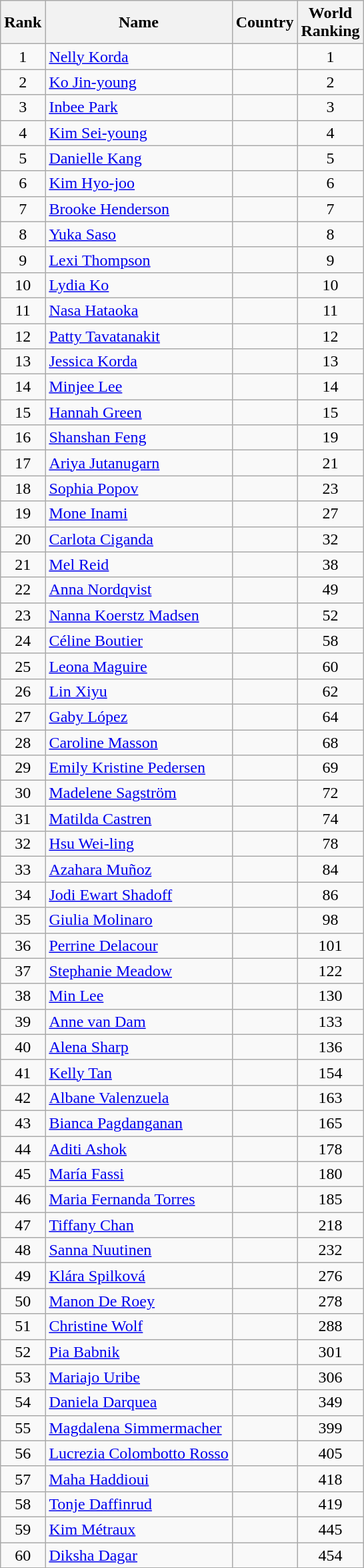<table class="wikitable sortable">
<tr>
<th>Rank</th>
<th>Name</th>
<th>Country</th>
<th>World<br>Ranking</th>
</tr>
<tr>
<td align=center>1</td>
<td><a href='#'>Nelly Korda</a></td>
<td></td>
<td align=center>1</td>
</tr>
<tr>
<td align=center>2</td>
<td><a href='#'>Ko Jin-young</a></td>
<td></td>
<td align=center>2</td>
</tr>
<tr>
<td align=center>3</td>
<td><a href='#'>Inbee Park</a></td>
<td></td>
<td align=center>3</td>
</tr>
<tr>
<td align=center>4</td>
<td><a href='#'>Kim Sei-young</a></td>
<td></td>
<td align=center>4</td>
</tr>
<tr>
<td align=center>5</td>
<td><a href='#'>Danielle Kang</a></td>
<td></td>
<td align=center>5</td>
</tr>
<tr>
<td align=center>6</td>
<td><a href='#'>Kim Hyo-joo</a></td>
<td></td>
<td align=center>6</td>
</tr>
<tr>
<td align=center>7</td>
<td><a href='#'>Brooke Henderson</a></td>
<td></td>
<td align=center>7</td>
</tr>
<tr>
<td align=center>8</td>
<td><a href='#'>Yuka Saso</a></td>
<td></td>
<td align=center>8</td>
</tr>
<tr>
<td align=center>9</td>
<td><a href='#'>Lexi Thompson</a></td>
<td></td>
<td align=center>9</td>
</tr>
<tr>
<td align=center>10</td>
<td><a href='#'>Lydia Ko</a></td>
<td></td>
<td align=center>10</td>
</tr>
<tr>
<td align=center>11</td>
<td><a href='#'>Nasa Hataoka</a></td>
<td></td>
<td align=center>11</td>
</tr>
<tr>
<td align=center>12</td>
<td><a href='#'>Patty Tavatanakit</a></td>
<td></td>
<td align=center>12</td>
</tr>
<tr>
<td align=center>13</td>
<td><a href='#'>Jessica Korda</a></td>
<td></td>
<td align=center>13</td>
</tr>
<tr>
<td align=center>14</td>
<td><a href='#'>Minjee Lee</a></td>
<td></td>
<td align=center>14</td>
</tr>
<tr>
<td align=center>15</td>
<td><a href='#'>Hannah Green</a></td>
<td></td>
<td align=center>15</td>
</tr>
<tr>
<td align=center>16</td>
<td><a href='#'>Shanshan Feng</a></td>
<td></td>
<td align=center>19</td>
</tr>
<tr>
<td align=center>17</td>
<td><a href='#'>Ariya Jutanugarn</a></td>
<td></td>
<td align=center>21</td>
</tr>
<tr>
<td align=center>18</td>
<td><a href='#'>Sophia Popov</a></td>
<td></td>
<td align=center>23</td>
</tr>
<tr>
<td align=center>19</td>
<td><a href='#'>Mone Inami</a></td>
<td></td>
<td align=center>27</td>
</tr>
<tr>
<td align=center>20</td>
<td><a href='#'>Carlota Ciganda</a></td>
<td></td>
<td align=center>32</td>
</tr>
<tr>
<td align=center>21</td>
<td><a href='#'>Mel Reid</a></td>
<td></td>
<td align=center>38</td>
</tr>
<tr>
<td align=center>22</td>
<td><a href='#'>Anna Nordqvist</a></td>
<td></td>
<td align=center>49</td>
</tr>
<tr>
<td align=center>23</td>
<td><a href='#'>Nanna Koerstz Madsen</a></td>
<td></td>
<td align=center>52</td>
</tr>
<tr>
<td align=center>24</td>
<td><a href='#'>Céline Boutier</a></td>
<td></td>
<td align=center>58</td>
</tr>
<tr>
<td align=center>25</td>
<td><a href='#'>Leona Maguire</a></td>
<td></td>
<td align=center>60</td>
</tr>
<tr>
<td align=center>26</td>
<td><a href='#'>Lin Xiyu</a></td>
<td></td>
<td align=center>62</td>
</tr>
<tr>
<td align=center>27</td>
<td><a href='#'>Gaby López</a></td>
<td></td>
<td align=center>64</td>
</tr>
<tr>
<td align=center>28</td>
<td><a href='#'>Caroline Masson</a></td>
<td></td>
<td align=center>68</td>
</tr>
<tr>
<td align=center>29</td>
<td><a href='#'>Emily Kristine Pedersen</a></td>
<td></td>
<td align=center>69</td>
</tr>
<tr>
<td align=center>30</td>
<td><a href='#'>Madelene Sagström</a></td>
<td></td>
<td align=center>72</td>
</tr>
<tr>
<td align=center>31</td>
<td><a href='#'>Matilda Castren</a></td>
<td></td>
<td align=center>74</td>
</tr>
<tr>
<td align=center>32</td>
<td><a href='#'>Hsu Wei-ling</a></td>
<td></td>
<td align=center>78</td>
</tr>
<tr>
<td align=center>33</td>
<td><a href='#'>Azahara Muñoz</a></td>
<td></td>
<td align=center>84</td>
</tr>
<tr>
<td align=center>34</td>
<td><a href='#'>Jodi Ewart Shadoff</a></td>
<td></td>
<td align=center>86</td>
</tr>
<tr>
<td align=center>35</td>
<td><a href='#'>Giulia Molinaro</a></td>
<td></td>
<td align=center>98</td>
</tr>
<tr>
<td align=center>36</td>
<td><a href='#'>Perrine Delacour</a></td>
<td></td>
<td align=center>101</td>
</tr>
<tr>
<td align=center>37</td>
<td><a href='#'>Stephanie Meadow</a></td>
<td></td>
<td align=center>122</td>
</tr>
<tr>
<td align=center>38</td>
<td><a href='#'>Min Lee</a></td>
<td></td>
<td align=center>130</td>
</tr>
<tr>
<td align=center>39</td>
<td><a href='#'>Anne van Dam</a></td>
<td></td>
<td align=center>133</td>
</tr>
<tr>
<td align=center>40</td>
<td><a href='#'>Alena Sharp</a></td>
<td></td>
<td align=center>136</td>
</tr>
<tr>
<td align=center>41</td>
<td><a href='#'>Kelly Tan</a></td>
<td></td>
<td align=center>154</td>
</tr>
<tr>
<td align=center>42</td>
<td><a href='#'>Albane Valenzuela</a></td>
<td></td>
<td align=center>163</td>
</tr>
<tr>
<td align=center>43</td>
<td><a href='#'>Bianca Pagdanganan</a></td>
<td></td>
<td align=center>165</td>
</tr>
<tr>
<td align=center>44</td>
<td><a href='#'>Aditi Ashok</a></td>
<td></td>
<td align=center>178</td>
</tr>
<tr>
<td align=center>45</td>
<td><a href='#'>María Fassi</a></td>
<td></td>
<td align=center>180</td>
</tr>
<tr>
<td align=center>46</td>
<td><a href='#'>Maria Fernanda Torres</a></td>
<td></td>
<td align=center>185</td>
</tr>
<tr>
<td align=center>47</td>
<td><a href='#'>Tiffany Chan</a></td>
<td></td>
<td align=center>218</td>
</tr>
<tr>
<td align=center>48</td>
<td><a href='#'>Sanna Nuutinen</a></td>
<td></td>
<td align=center>232</td>
</tr>
<tr>
<td align=center>49</td>
<td><a href='#'>Klára Spilková</a></td>
<td></td>
<td align=center>276</td>
</tr>
<tr>
<td align=center>50</td>
<td><a href='#'>Manon De Roey</a></td>
<td></td>
<td align=center>278</td>
</tr>
<tr>
<td align=center>51</td>
<td><a href='#'>Christine Wolf</a></td>
<td></td>
<td align=center>288</td>
</tr>
<tr>
<td align=center>52</td>
<td><a href='#'>Pia Babnik</a></td>
<td></td>
<td align=center>301</td>
</tr>
<tr>
<td align=center>53</td>
<td><a href='#'>Mariajo Uribe</a></td>
<td></td>
<td align=center>306</td>
</tr>
<tr>
<td align=center>54</td>
<td><a href='#'>Daniela Darquea</a></td>
<td></td>
<td align=center>349</td>
</tr>
<tr>
<td align=center>55</td>
<td><a href='#'>Magdalena Simmermacher</a></td>
<td></td>
<td align=center>399</td>
</tr>
<tr>
<td align=center>56</td>
<td><a href='#'>Lucrezia Colombotto Rosso</a></td>
<td></td>
<td align=center>405</td>
</tr>
<tr>
<td align=center>57</td>
<td><a href='#'>Maha Haddioui</a></td>
<td></td>
<td align=center>418</td>
</tr>
<tr>
<td align=center>58</td>
<td><a href='#'>Tonje Daffinrud</a></td>
<td></td>
<td align=center>419</td>
</tr>
<tr>
<td align=center>59</td>
<td><a href='#'>Kim Métraux</a></td>
<td></td>
<td align=center>445</td>
</tr>
<tr>
<td align=center>60</td>
<td><a href='#'>Diksha Dagar</a></td>
<td></td>
<td align=center>454</td>
</tr>
</table>
